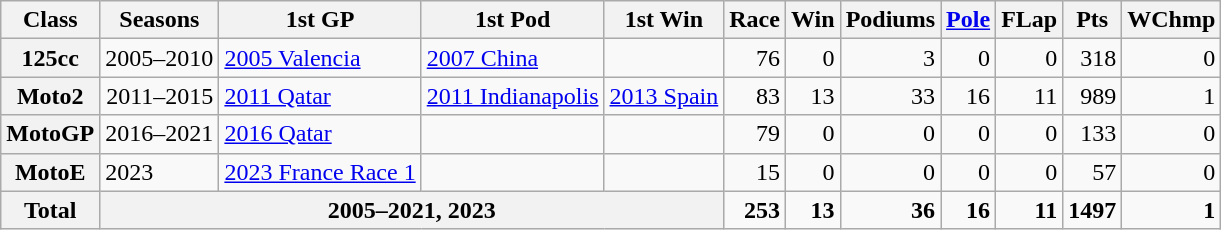<table class="wikitable" style="text-align:right;">
<tr>
<th>Class</th>
<th>Seasons</th>
<th>1st GP</th>
<th>1st Pod</th>
<th>1st Win</th>
<th>Race</th>
<th>Win</th>
<th>Podiums</th>
<th><a href='#'>Pole</a></th>
<th>FLap</th>
<th>Pts</th>
<th>WChmp</th>
</tr>
<tr>
<th>125cc</th>
<td>2005–2010</td>
<td style="text-align:left;"><a href='#'>2005 Valencia</a></td>
<td style="text-align:left;"><a href='#'>2007 China</a></td>
<td style="text-align:left;"></td>
<td>76</td>
<td>0</td>
<td>3</td>
<td>0</td>
<td>0</td>
<td>318</td>
<td>0</td>
</tr>
<tr>
<th>Moto2</th>
<td>2011–2015</td>
<td style="text-align:left;"><a href='#'>2011 Qatar</a></td>
<td style="text-align:left;"><a href='#'>2011 Indianapolis</a></td>
<td style="text-align:left;"><a href='#'>2013 Spain</a></td>
<td>83</td>
<td>13</td>
<td>33</td>
<td>16</td>
<td>11</td>
<td>989</td>
<td>1</td>
</tr>
<tr>
<th>MotoGP</th>
<td>2016–2021</td>
<td style="text-align:left;"><a href='#'>2016 Qatar</a></td>
<td style="text-align:left;"></td>
<td style="text-align:left;"></td>
<td>79</td>
<td>0</td>
<td>0</td>
<td>0</td>
<td>0</td>
<td>133</td>
<td>0</td>
</tr>
<tr>
<th>MotoE</th>
<td style="text-align:left;">2023</td>
<td style="text-align:left;"><a href='#'>2023 France Race 1</a></td>
<td style="text-align:left;"></td>
<td style="text-align:left;"></td>
<td>15</td>
<td>0</td>
<td>0</td>
<td>0</td>
<td>0</td>
<td>57</td>
<td>0</td>
</tr>
<tr>
<th>Total</th>
<th colspan="4">2005–2021, 2023</th>
<td><strong>253</strong></td>
<td><strong>13</strong></td>
<td><strong>36</strong></td>
<td><strong>16</strong></td>
<td><strong>11</strong></td>
<td><strong>1497</strong></td>
<td><strong>1</strong></td>
</tr>
</table>
